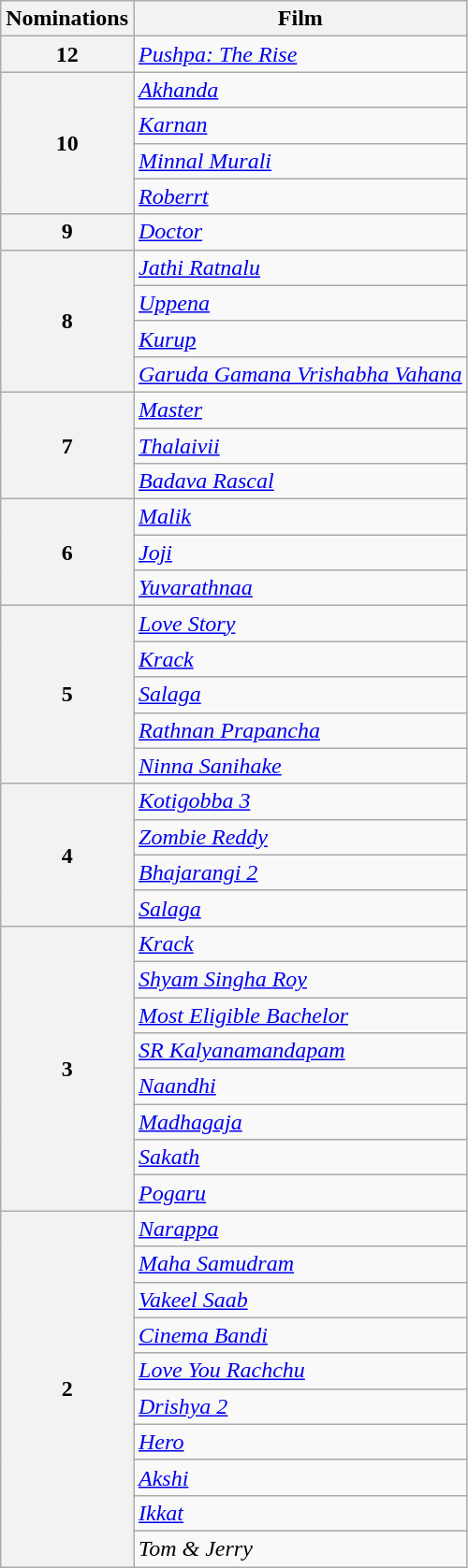<table class="wikitable" style="display:inline-table;">
<tr>
<th>Nominations</th>
<th>Film</th>
</tr>
<tr>
<th>12</th>
<td><em><a href='#'>Pushpa: The Rise</a></em></td>
</tr>
<tr>
<th rowspan="4">10</th>
<td><em><a href='#'>Akhanda</a></em></td>
</tr>
<tr>
<td><a href='#'><em>Karnan</em></a></td>
</tr>
<tr>
<td><em><a href='#'>Minnal Murali</a></em></td>
</tr>
<tr>
<td><em><a href='#'>Roberrt</a></em></td>
</tr>
<tr>
<th>9</th>
<td><a href='#'><em>Doctor</em></a></td>
</tr>
<tr>
<th rowspan="4">8</th>
<td><em><a href='#'>Jathi Ratnalu</a></em></td>
</tr>
<tr>
<td><em><a href='#'>Uppena</a></em></td>
</tr>
<tr>
<td><a href='#'><em>Kurup</em></a></td>
</tr>
<tr>
<td><em><a href='#'>Garuda Gamana Vrishabha Vahana</a></em></td>
</tr>
<tr>
<th rowspan="3">7</th>
<td><a href='#'><em>Master</em></a></td>
</tr>
<tr>
<td><em><a href='#'>Thalaivii</a></em></td>
</tr>
<tr>
<td><em><a href='#'>Badava Rascal</a></em></td>
</tr>
<tr>
<th rowspan="3">6</th>
<td><a href='#'><em>Malik</em></a></td>
</tr>
<tr>
<td><a href='#'><em>Joji</em></a></td>
</tr>
<tr>
<td><em><a href='#'>Yuvarathnaa</a></em></td>
</tr>
<tr>
<th rowspan="5">5</th>
<td><a href='#'><em>Love Story</em></a></td>
</tr>
<tr>
<td><a href='#'><em>Krack</em></a></td>
</tr>
<tr>
<td><em><a href='#'>Salaga</a></em></td>
</tr>
<tr>
<td><em><a href='#'>Rathnan Prapancha</a></em></td>
</tr>
<tr>
<td><em><a href='#'>Ninna Sanihake</a></em></td>
</tr>
<tr>
<th rowspan="4">4</th>
<td><em><a href='#'>Kotigobba 3</a></em></td>
</tr>
<tr>
<td><em><a href='#'>Zombie Reddy</a></em></td>
</tr>
<tr>
<td><em><a href='#'>Bhajarangi 2</a></em></td>
</tr>
<tr>
<td><em><a href='#'>Salaga</a></em></td>
</tr>
<tr>
<th rowspan="8">3</th>
<td><a href='#'><em>Krack</em></a></td>
</tr>
<tr>
<td><em><a href='#'>Shyam Singha Roy</a></em></td>
</tr>
<tr>
<td><em><a href='#'>Most Eligible Bachelor</a></em></td>
</tr>
<tr>
<td><em><a href='#'>SR Kalyanamandapam</a></em></td>
</tr>
<tr>
<td><em><a href='#'>Naandhi</a></em></td>
</tr>
<tr>
<td><em><a href='#'>Madhagaja</a></em></td>
</tr>
<tr>
<td><em><a href='#'>Sakath</a></em></td>
</tr>
<tr>
<td><em><a href='#'>Pogaru</a></em></td>
</tr>
<tr>
<th rowspan="10">2</th>
<td><em><a href='#'>Narappa</a></em></td>
</tr>
<tr>
<td><em><a href='#'>Maha Samudram</a></em></td>
</tr>
<tr>
<td><em><a href='#'>Vakeel Saab</a></em></td>
</tr>
<tr>
<td><em><a href='#'>Cinema Bandi</a></em></td>
</tr>
<tr>
<td><em><a href='#'>Love You Rachchu</a></em></td>
</tr>
<tr>
<td><em><a href='#'>Drishya 2</a></em></td>
</tr>
<tr>
<td><a href='#'><em>Hero</em></a></td>
</tr>
<tr>
<td><em><a href='#'>Akshi</a></em></td>
</tr>
<tr>
<td><a href='#'><em>Ikkat</em></a></td>
</tr>
<tr>
<td><em>Tom & Jerry</em></td>
</tr>
</table>
